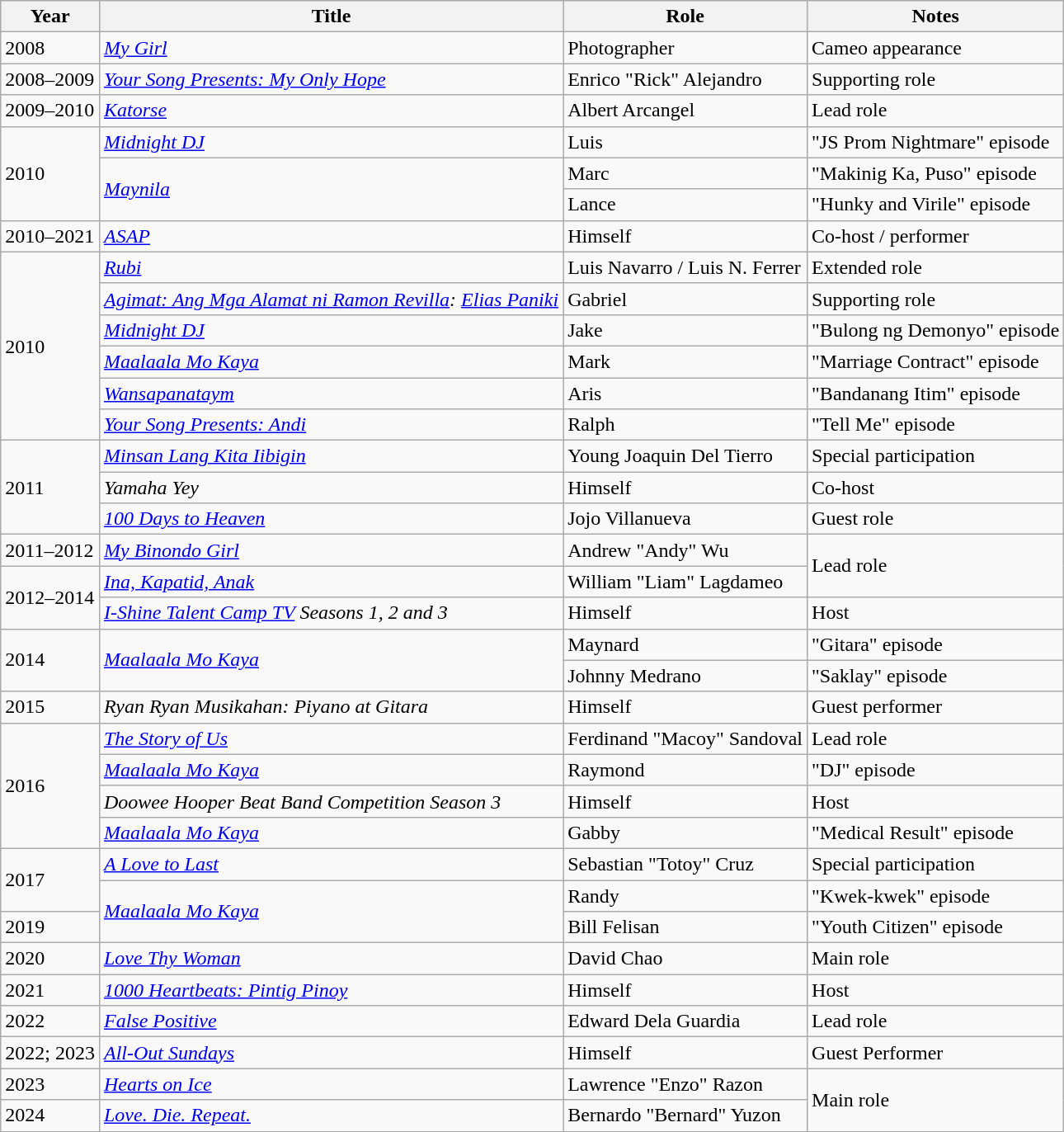<table class="wikitable sortable">
<tr>
<th>Year</th>
<th>Title</th>
<th>Role</th>
<th>Notes</th>
</tr>
<tr>
<td>2008</td>
<td><em><a href='#'>My Girl</a></em></td>
<td>Photographer</td>
<td>Cameo appearance</td>
</tr>
<tr>
<td>2008–2009</td>
<td><em><a href='#'>Your Song Presents: My Only Hope</a></em></td>
<td>Enrico "Rick" Alejandro</td>
<td>Supporting role</td>
</tr>
<tr>
<td>2009–2010</td>
<td><em><a href='#'>Katorse</a></em></td>
<td>Albert Arcangel</td>
<td>Lead role</td>
</tr>
<tr>
<td rowspan="3">2010</td>
<td><em><a href='#'>Midnight DJ</a></em></td>
<td>Luis</td>
<td>"JS Prom Nightmare" episode</td>
</tr>
<tr>
<td rowspan="2"><em><a href='#'>Maynila</a></em></td>
<td>Marc</td>
<td>"Makinig Ka, Puso" episode</td>
</tr>
<tr>
<td>Lance</td>
<td>"Hunky and Virile" episode</td>
</tr>
<tr>
<td>2010–2021</td>
<td><em><a href='#'>ASAP</a></em></td>
<td>Himself</td>
<td>Co-host / performer</td>
</tr>
<tr>
<td rowspan="6">2010</td>
<td><em><a href='#'>Rubi</a></em></td>
<td>Luis Navarro / Luis N. Ferrer</td>
<td>Extended role</td>
</tr>
<tr>
<td><em><a href='#'>Agimat: Ang Mga Alamat ni Ramon Revilla</a>: <a href='#'>Elias Paniki</a></em></td>
<td>Gabriel</td>
<td>Supporting role</td>
</tr>
<tr>
<td><em><a href='#'>Midnight DJ</a></em></td>
<td>Jake</td>
<td>"Bulong ng Demonyo" episode</td>
</tr>
<tr>
<td><em><a href='#'>Maalaala Mo Kaya</a></em></td>
<td>Mark</td>
<td>"Marriage Contract" episode</td>
</tr>
<tr>
<td><em><a href='#'>Wansapanataym</a></em></td>
<td>Aris</td>
<td>"Bandanang Itim" episode</td>
</tr>
<tr>
<td><em><a href='#'>Your Song Presents: Andi</a></em></td>
<td>Ralph</td>
<td>"Tell Me" episode</td>
</tr>
<tr>
<td rowspan="3">2011</td>
<td><em><a href='#'>Minsan Lang Kita Iibigin</a></em></td>
<td>Young Joaquin Del Tierro</td>
<td>Special participation</td>
</tr>
<tr>
<td><em>Yamaha Yey</em></td>
<td>Himself</td>
<td>Co-host</td>
</tr>
<tr>
<td><em><a href='#'>100 Days to Heaven</a></em></td>
<td>Jojo Villanueva</td>
<td>Guest role</td>
</tr>
<tr>
<td>2011–2012</td>
<td><em><a href='#'>My Binondo Girl</a></em></td>
<td>Andrew "Andy" Wu</td>
<td rowspan="2">Lead role</td>
</tr>
<tr>
<td rowspan="2">2012–2014</td>
<td><em><a href='#'>Ina, Kapatid, Anak</a></em></td>
<td>William "Liam" Lagdameo</td>
</tr>
<tr>
<td><em><a href='#'>I-Shine Talent Camp TV</a> Seasons 1, 2 and 3</em></td>
<td>Himself</td>
<td>Host</td>
</tr>
<tr>
<td rowspan="2">2014</td>
<td rowspan="2"><em><a href='#'>Maalaala Mo Kaya</a></em></td>
<td>Maynard</td>
<td>"Gitara" episode</td>
</tr>
<tr>
<td>Johnny Medrano</td>
<td>"Saklay" episode</td>
</tr>
<tr>
<td>2015</td>
<td><em>Ryan Ryan Musikahan: Piyano at Gitara</em></td>
<td>Himself</td>
<td>Guest performer</td>
</tr>
<tr>
<td rowspan="4">2016</td>
<td><em><a href='#'>The Story of Us</a></em></td>
<td>Ferdinand "Macoy" Sandoval</td>
<td>Lead role</td>
</tr>
<tr>
<td><em><a href='#'>Maalaala Mo Kaya</a></em></td>
<td>Raymond</td>
<td>"DJ" episode</td>
</tr>
<tr>
<td><em>Doowee Hooper Beat Band Competition Season 3</em></td>
<td>Himself</td>
<td>Host</td>
</tr>
<tr>
<td><em><a href='#'>Maalaala Mo Kaya</a></em></td>
<td>Gabby</td>
<td>"Medical Result" episode</td>
</tr>
<tr>
<td rowspan="2">2017</td>
<td><em><a href='#'>A Love to Last</a></em></td>
<td>Sebastian "Totoy" Cruz</td>
<td>Special participation</td>
</tr>
<tr>
<td rowspan="2"><em><a href='#'>Maalaala Mo Kaya</a></em></td>
<td>Randy</td>
<td>"Kwek-kwek" episode</td>
</tr>
<tr>
<td>2019</td>
<td>Bill Felisan</td>
<td>"Youth Citizen" episode</td>
</tr>
<tr>
<td>2020</td>
<td><em><a href='#'>Love Thy Woman</a></em></td>
<td>David Chao</td>
<td>Main role</td>
</tr>
<tr>
<td>2021</td>
<td><em><a href='#'>1000 Heartbeats: Pintig Pinoy</a></em></td>
<td>Himself</td>
<td>Host</td>
</tr>
<tr>
<td>2022</td>
<td><em><a href='#'>False Positive</a></em></td>
<td>Edward Dela Guardia</td>
<td>Lead role</td>
</tr>
<tr>
<td>2022; 2023</td>
<td><em><a href='#'>All-Out Sundays</a></em></td>
<td>Himself</td>
<td>Guest Performer</td>
</tr>
<tr>
<td>2023</td>
<td><em><a href='#'>Hearts on Ice</a></em></td>
<td>Lawrence "Enzo" Razon</td>
<td rowspan="2">Main role</td>
</tr>
<tr>
<td>2024</td>
<td><em><a href='#'>Love. Die. Repeat.</a></em></td>
<td>Bernardo "Bernard" Yuzon</td>
</tr>
</table>
